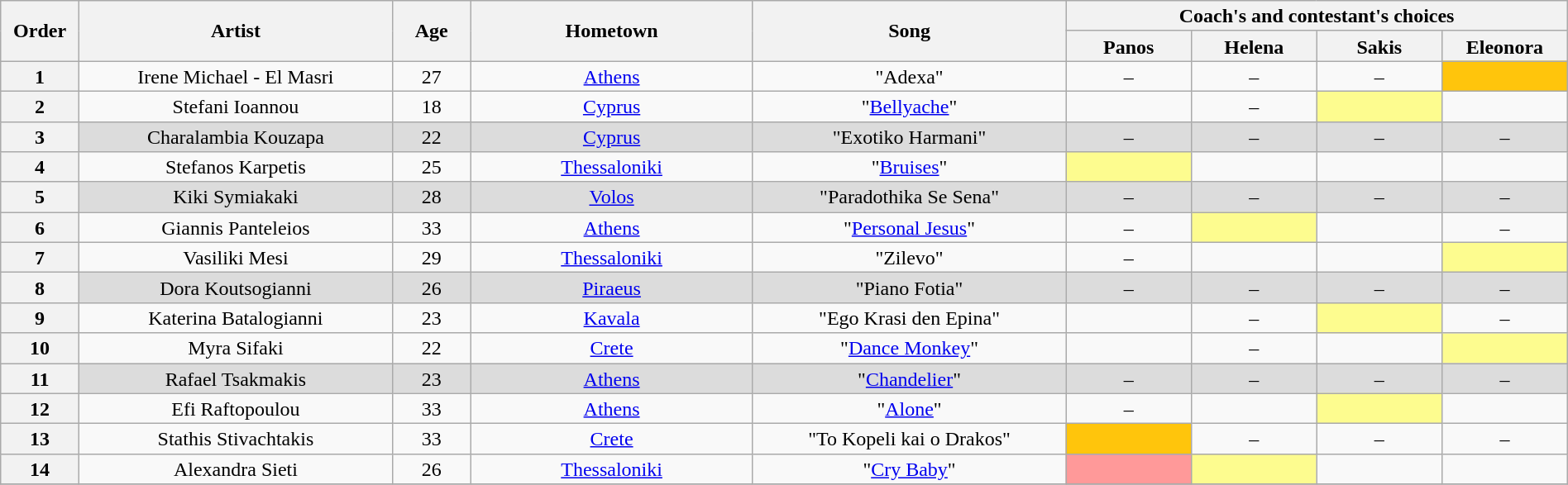<table class="wikitable" style="text-align:center; line-height:17px; width:100%;">
<tr>
<th scope="col" rowspan="2" width="05%">Order</th>
<th scope="col" rowspan="2" width="20%">Artist</th>
<th scope="col" rowspan="2" width="05%">Age</th>
<th scope="col" rowspan="2" width="18%">Hometown</th>
<th scope="col" rowspan="2" width="20%">Song</th>
<th scope="col" colspan="4" width="32%">Coach's and contestant's choices</th>
</tr>
<tr>
<th width="08%">Panos</th>
<th width="08%">Helena</th>
<th width="08%">Sakis</th>
<th width="08%">Eleonora</th>
</tr>
<tr>
<th>1</th>
<td>Irene Michael - El Masri</td>
<td>27</td>
<td><a href='#'>Athens</a></td>
<td>"Adexa"</td>
<td>–</td>
<td>–</td>
<td>–</td>
<td style="background:#FFC50C;"></td>
</tr>
<tr>
<th>2</th>
<td>Stefani Ioannou</td>
<td>18</td>
<td><a href='#'>Cyprus</a></td>
<td>"<a href='#'>Bellyache</a>"</td>
<td></td>
<td>–</td>
<td style="background:#fdfc8f;"></td>
<td></td>
</tr>
<tr style="background:#DCDCDC;" |>
<th>3</th>
<td>Charalambia Kouzapa</td>
<td>22</td>
<td><a href='#'>Cyprus</a></td>
<td>"Exotiko Harmani"</td>
<td>–</td>
<td>–</td>
<td>–</td>
<td>–</td>
</tr>
<tr>
<th>4</th>
<td>Stefanos Karpetis</td>
<td>25</td>
<td><a href='#'>Thessaloniki</a></td>
<td>"<a href='#'>Bruises</a>"</td>
<td style="background:#fdfc8f;"></td>
<td></td>
<td></td>
<td></td>
</tr>
<tr style="background:#DCDCDC;" |>
<th>5</th>
<td>Kiki Symiakaki</td>
<td>28</td>
<td><a href='#'>Volos</a></td>
<td>"Paradothika Se Sena"</td>
<td>–</td>
<td>–</td>
<td>–</td>
<td>–</td>
</tr>
<tr>
<th>6</th>
<td>Giannis Panteleios</td>
<td>33</td>
<td><a href='#'>Athens</a></td>
<td>"<a href='#'>Personal Jesus</a>"</td>
<td>–</td>
<td style="background:#fdfc8f;"></td>
<td></td>
<td>–</td>
</tr>
<tr>
<th>7</th>
<td>Vasiliki Mesi</td>
<td>29</td>
<td><a href='#'>Thessaloniki</a></td>
<td>"Zilevo"</td>
<td>–</td>
<td></td>
<td></td>
<td style="background:#fdfc8f;"></td>
</tr>
<tr style="background:#DCDCDC;" |>
<th>8</th>
<td>Dora Koutsogianni</td>
<td>26</td>
<td><a href='#'>Piraeus</a></td>
<td>"Piano Fotia"</td>
<td>–</td>
<td>–</td>
<td>–</td>
<td>–</td>
</tr>
<tr>
<th>9</th>
<td>Katerina Batalogianni</td>
<td>23</td>
<td><a href='#'>Kavala</a></td>
<td>"Ego Krasi den Epina"</td>
<td></td>
<td>–</td>
<td style="background:#fdfc8f;"></td>
<td>–</td>
</tr>
<tr>
<th>10</th>
<td>Myra Sifaki</td>
<td>22</td>
<td><a href='#'>Crete</a></td>
<td>"<a href='#'>Dance Monkey</a>"</td>
<td></td>
<td>–</td>
<td></td>
<td style="background:#fdfc8f;"></td>
</tr>
<tr style="background:#DCDCDC;" |>
<th>11</th>
<td>Rafael Tsakmakis</td>
<td>23</td>
<td><a href='#'>Athens</a></td>
<td>"<a href='#'>Chandelier</a>"</td>
<td>–</td>
<td>–</td>
<td>–</td>
<td>–</td>
</tr>
<tr>
<th>12</th>
<td>Efi Raftopoulou</td>
<td>33</td>
<td><a href='#'>Athens</a></td>
<td>"<a href='#'>Alone</a>"</td>
<td>–</td>
<td></td>
<td style="background:#fdfc8f;"></td>
<td></td>
</tr>
<tr>
<th>13</th>
<td>Stathis Stivachtakis</td>
<td>33</td>
<td><a href='#'>Crete</a></td>
<td>"To Kopeli kai o Drakos"</td>
<td style="background:#FFC50C;"></td>
<td>–</td>
<td>–</td>
<td>–</td>
</tr>
<tr>
<th>14</th>
<td>Alexandra Sieti</td>
<td>26</td>
<td><a href='#'>Thessaloniki</a></td>
<td>"<a href='#'>Cry Baby</a>"</td>
<td bgcolor="#f99"><strong></strong></td>
<td style="background:#fdfc8f;"></td>
<td></td>
<td></td>
</tr>
<tr>
</tr>
</table>
